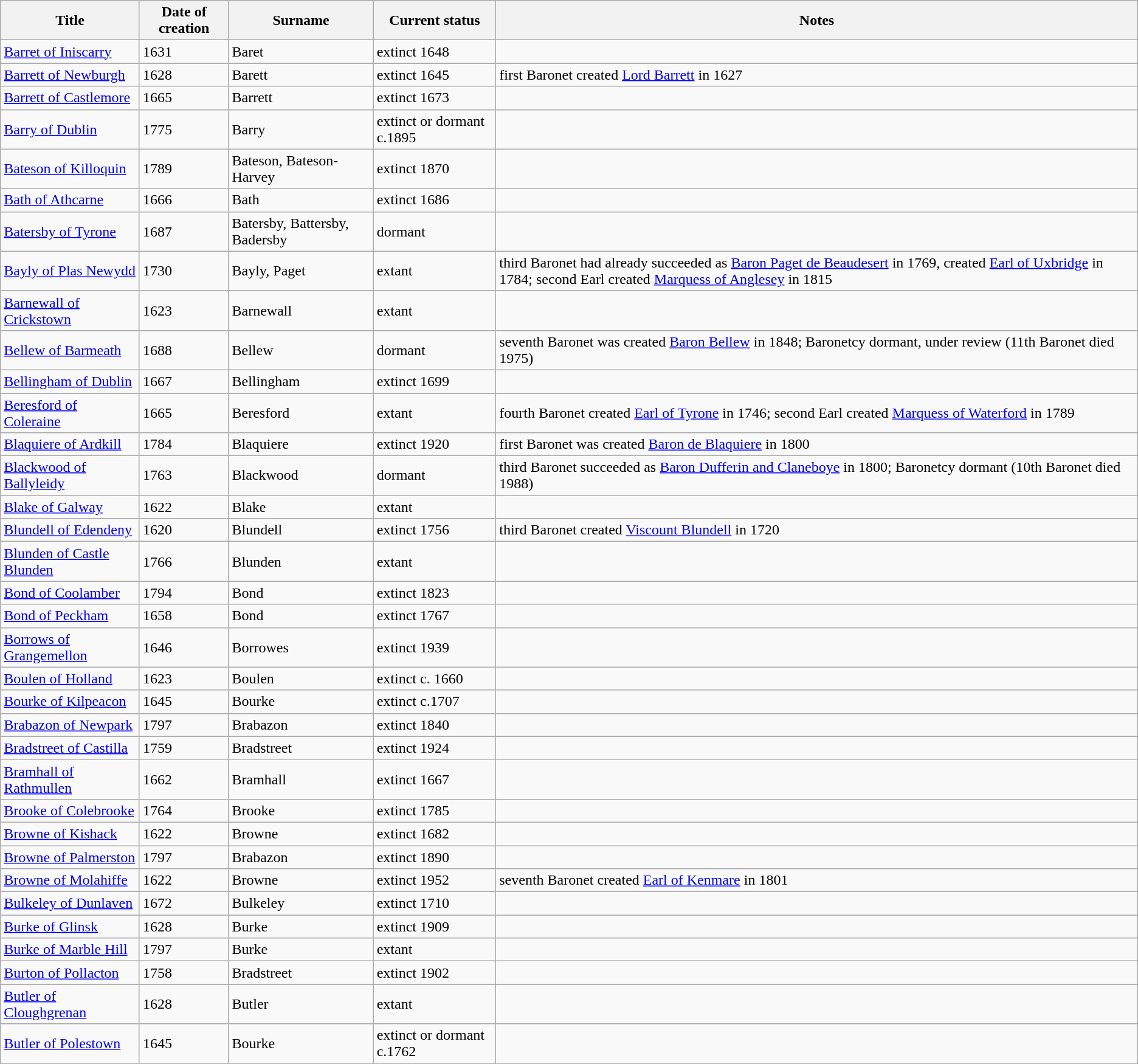<table class="wikitable">
<tr>
<th>Title</th>
<th>Date of creation</th>
<th>Surname</th>
<th>Current status</th>
<th>Notes</th>
</tr>
<tr>
<td><a href='#'>Barret of Iniscarry</a></td>
<td>1631</td>
<td>Baret</td>
<td>extinct 1648</td>
<td> </td>
</tr>
<tr>
<td><a href='#'>Barrett of Newburgh</a></td>
<td>1628</td>
<td>Barett</td>
<td>extinct 1645</td>
<td>first Baronet created <a href='#'>Lord Barrett</a> in 1627</td>
</tr>
<tr>
<td><a href='#'>Barrett of Castlemore</a></td>
<td>1665</td>
<td>Barrett</td>
<td>extinct 1673</td>
<td> </td>
</tr>
<tr>
<td><a href='#'>Barry of Dublin</a></td>
<td>1775</td>
<td>Barry</td>
<td>extinct or dormant c.1895</td>
<td> </td>
</tr>
<tr>
<td><a href='#'>Bateson of Killoquin</a></td>
<td>1789</td>
<td>Bateson, Bateson-Harvey</td>
<td>extinct 1870</td>
<td> </td>
</tr>
<tr>
<td><a href='#'>Bath of Athcarne</a></td>
<td>1666</td>
<td>Bath</td>
<td>extinct 1686</td>
<td> </td>
</tr>
<tr>
<td><a href='#'>Batersby of Tyrone</a></td>
<td>1687</td>
<td>Batersby, Battersby, Badersby</td>
<td>dormant</td>
<td></td>
</tr>
<tr>
<td><a href='#'>Bayly of Plas Newydd</a></td>
<td>1730</td>
<td>Bayly, Paget</td>
<td>extant</td>
<td>third Baronet had already succeeded as <a href='#'>Baron Paget de Beaudesert</a> in 1769, created <a href='#'>Earl of Uxbridge</a> in 1784; second Earl created <a href='#'>Marquess of Anglesey</a> in 1815</td>
</tr>
<tr>
<td><a href='#'>Barnewall of Crickstown</a></td>
<td>1623</td>
<td>Barnewall</td>
<td>extant</td>
<td> </td>
</tr>
<tr>
<td><a href='#'>Bellew of Barmeath</a></td>
<td>1688</td>
<td>Bellew</td>
<td>dormant</td>
<td>seventh Baronet was created <a href='#'>Baron Bellew</a> in 1848; Baronetcy dormant, under review (11th Baronet died 1975)</td>
</tr>
<tr>
<td><a href='#'>Bellingham of Dublin</a></td>
<td>1667</td>
<td>Bellingham</td>
<td>extinct 1699</td>
<td> </td>
</tr>
<tr>
<td><a href='#'>Beresford of Coleraine</a></td>
<td>1665</td>
<td>Beresford</td>
<td>extant</td>
<td>fourth Baronet created <a href='#'>Earl of Tyrone</a> in 1746; second Earl created <a href='#'>Marquess of Waterford</a> in 1789</td>
</tr>
<tr>
<td><a href='#'>Blaquiere of Ardkill</a></td>
<td>1784</td>
<td>Blaquiere</td>
<td>extinct 1920</td>
<td>first Baronet was created <a href='#'>Baron de Blaquiere</a> in 1800</td>
</tr>
<tr>
<td><a href='#'>Blackwood of Ballyleidy</a></td>
<td>1763</td>
<td>Blackwood</td>
<td>dormant</td>
<td>third Baronet succeeded as <a href='#'>Baron Dufferin and Claneboye</a> in 1800; Baronetcy dormant (10th Baronet died 1988)</td>
</tr>
<tr>
<td><a href='#'>Blake of Galway</a></td>
<td>1622</td>
<td>Blake</td>
<td>extant</td>
<td> </td>
</tr>
<tr>
<td><a href='#'>Blundell of Edendeny</a></td>
<td>1620</td>
<td>Blundell</td>
<td>extinct 1756</td>
<td>third Baronet created <a href='#'>Viscount Blundell</a> in 1720</td>
</tr>
<tr>
<td><a href='#'>Blunden of Castle Blunden</a></td>
<td>1766</td>
<td>Blunden</td>
<td>extant</td>
<td> </td>
</tr>
<tr>
<td><a href='#'>Bond of Coolamber</a></td>
<td>1794</td>
<td>Bond</td>
<td>extinct 1823</td>
<td> </td>
</tr>
<tr>
<td><a href='#'>Bond of Peckham</a></td>
<td>1658</td>
<td>Bond</td>
<td>extinct 1767</td>
<td> </td>
</tr>
<tr>
<td><a href='#'>Borrows of Grangemellon</a></td>
<td>1646</td>
<td>Borrowes</td>
<td>extinct 1939</td>
<td> </td>
</tr>
<tr>
<td><a href='#'>Boulen of Holland</a></td>
<td>1623</td>
<td>Boulen</td>
<td>extinct c. 1660</td>
<td> </td>
</tr>
<tr>
<td><a href='#'>Bourke of Kilpeacon</a></td>
<td>1645</td>
<td>Bourke</td>
<td>extinct c.1707</td>
<td> </td>
</tr>
<tr>
<td><a href='#'>Brabazon of Newpark</a></td>
<td>1797</td>
<td>Brabazon</td>
<td>extinct 1840</td>
<td> </td>
</tr>
<tr>
<td><a href='#'>Bradstreet of Castilla</a></td>
<td>1759</td>
<td>Bradstreet</td>
<td>extinct 1924</td>
<td> </td>
</tr>
<tr>
<td><a href='#'>Bramhall of Rathmullen</a></td>
<td>1662</td>
<td>Bramhall</td>
<td>extinct 1667</td>
<td> </td>
</tr>
<tr>
<td><a href='#'>Brooke of Colebrooke</a></td>
<td>1764</td>
<td>Brooke</td>
<td>extinct 1785</td>
<td> </td>
</tr>
<tr>
<td><a href='#'>Browne of Kishack</a></td>
<td>1622</td>
<td>Browne</td>
<td>extinct 1682</td>
<td> </td>
</tr>
<tr>
<td><a href='#'>Browne of Palmerston</a></td>
<td>1797</td>
<td>Brabazon</td>
<td>extinct 1890</td>
<td> </td>
</tr>
<tr>
<td><a href='#'>Browne of Molahiffe</a></td>
<td>1622</td>
<td>Browne</td>
<td>extinct 1952</td>
<td>seventh Baronet created <a href='#'>Earl of Kenmare</a> in 1801</td>
</tr>
<tr>
<td><a href='#'>Bulkeley of Dunlaven</a></td>
<td>1672</td>
<td>Bulkeley</td>
<td>extinct 1710</td>
<td> </td>
</tr>
<tr>
<td><a href='#'>Burke of Glinsk</a></td>
<td>1628</td>
<td>Burke</td>
<td>extinct 1909</td>
<td> </td>
</tr>
<tr>
<td><a href='#'>Burke of Marble Hill</a></td>
<td>1797</td>
<td>Burke</td>
<td>extant</td>
<td> </td>
</tr>
<tr>
<td><a href='#'>Burton of Pollacton</a></td>
<td>1758</td>
<td>Bradstreet</td>
<td>extinct 1902</td>
<td> </td>
</tr>
<tr>
<td><a href='#'>Butler of Cloughgrenan</a></td>
<td>1628</td>
<td>Butler</td>
<td>extant</td>
<td> </td>
</tr>
<tr>
<td><a href='#'>Butler of Polestown</a></td>
<td>1645</td>
<td>Bourke</td>
<td>extinct or dormant c.1762</td>
<td> </td>
</tr>
</table>
